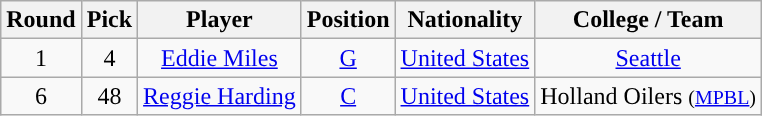<table class="wikitable sortable sortable">
<tr>
<th>Round</th>
<th>Pick</th>
<th>Player</th>
<th>Position</th>
<th>Nationality</th>
<th>College / Team</th>
</tr>
<tr style="text-align: center">
<td>1</td>
<td>4</td>
<td><a href='#'>Eddie Miles</a></td>
<td><a href='#'>G</a></td>
<td> <a href='#'>United States</a></td>
<td><a href='#'>Seattle</a></td>
</tr>
<tr style="text-align: center">
<td>6</td>
<td>48</td>
<td><a href='#'>Reggie Harding</a></td>
<td><a href='#'>C</a></td>
<td> <a href='#'>United States</a></td>
<td>Holland Oilers <small>(<a href='#'>MPBL</a>)</small></td>
</tr>
</table>
